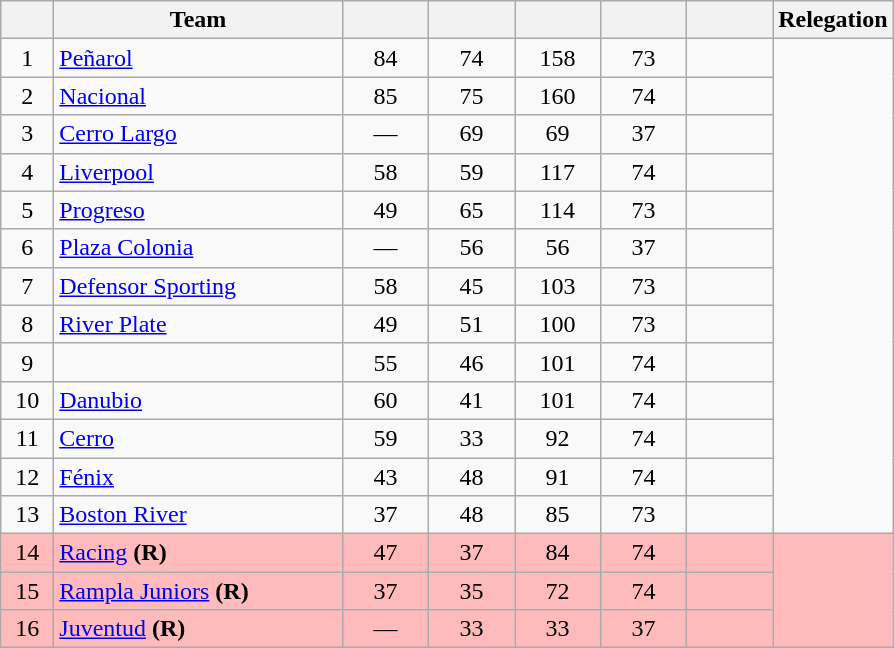<table class="wikitable" style="text-align: center;">
<tr>
<th width=28><br></th>
<th width=185>Team</th>
<th width=50></th>
<th width=50></th>
<th width=50></th>
<th width=50></th>
<th width=50><br></th>
<th>Relegation</th>
</tr>
<tr>
<td>1</td>
<td align="left"><a href='#'>Peñarol</a></td>
<td>84</td>
<td>74</td>
<td>158</td>
<td>73</td>
<td><strong></strong></td>
</tr>
<tr>
<td>2</td>
<td align="left"><a href='#'>Nacional</a></td>
<td>85</td>
<td>75</td>
<td>160</td>
<td>74</td>
<td><strong></strong></td>
</tr>
<tr>
<td>3</td>
<td align="left"><a href='#'>Cerro Largo</a></td>
<td>—</td>
<td>69</td>
<td>69</td>
<td>37</td>
<td><strong></strong></td>
</tr>
<tr>
<td>4</td>
<td align="left"><a href='#'>Liverpool</a></td>
<td>58</td>
<td>59</td>
<td>117</td>
<td>74</td>
<td><strong></strong></td>
</tr>
<tr>
<td>5</td>
<td align="left"><a href='#'>Progreso</a></td>
<td>49</td>
<td>65</td>
<td>114</td>
<td>73</td>
<td><strong></strong></td>
</tr>
<tr>
<td>6</td>
<td align="left"><a href='#'>Plaza Colonia</a></td>
<td>—</td>
<td>56</td>
<td>56</td>
<td>37</td>
<td><strong></strong></td>
</tr>
<tr>
<td>7</td>
<td align="left"><a href='#'>Defensor Sporting</a></td>
<td>58</td>
<td>45</td>
<td>103</td>
<td>73</td>
<td><strong></strong></td>
</tr>
<tr>
<td>8</td>
<td align="left"><a href='#'>River Plate</a></td>
<td>49</td>
<td>51</td>
<td>100</td>
<td>73</td>
<td><strong></strong></td>
</tr>
<tr>
<td>9</td>
<td align="left"></td>
<td>55</td>
<td>46</td>
<td>101</td>
<td>74</td>
<td><strong></strong></td>
</tr>
<tr>
<td>10</td>
<td align="left"><a href='#'>Danubio</a></td>
<td>60</td>
<td>41</td>
<td>101</td>
<td>74</td>
<td><strong></strong></td>
</tr>
<tr>
<td>11</td>
<td align="left"><a href='#'>Cerro</a></td>
<td>59</td>
<td>33</td>
<td>92</td>
<td>74</td>
<td><strong></strong></td>
</tr>
<tr>
<td>12</td>
<td align="left"><a href='#'>Fénix</a></td>
<td>43</td>
<td>48</td>
<td>91</td>
<td>74</td>
<td><strong></strong></td>
</tr>
<tr>
<td>13</td>
<td align="left"><a href='#'>Boston River</a></td>
<td>37</td>
<td>48</td>
<td>85</td>
<td>73</td>
<td><strong></strong></td>
</tr>
<tr bgcolor=#FFBBBB>
<td>14</td>
<td align="left"><a href='#'>Racing</a> <strong>(R)</strong></td>
<td>47</td>
<td>37</td>
<td>84</td>
<td>74</td>
<td><strong></strong></td>
<td rowspan=3></td>
</tr>
<tr bgcolor=#FFBBBB>
<td>15</td>
<td align="left"><a href='#'>Rampla Juniors</a> <strong>(R)</strong></td>
<td>37</td>
<td>35</td>
<td>72</td>
<td>74</td>
<td><strong></strong></td>
</tr>
<tr bgcolor=#FFBBBB>
<td>16</td>
<td align="left"><a href='#'>Juventud</a> <strong>(R)</strong></td>
<td>—</td>
<td>33</td>
<td>33</td>
<td>37</td>
<td><strong></strong></td>
</tr>
</table>
